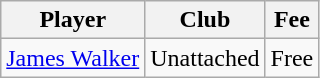<table class="wikitable" style="text-align: center">
<tr>
<th>Player</th>
<th>Club</th>
<th>Fee</th>
</tr>
<tr>
<td><a href='#'>James Walker</a></td>
<td>Unattached</td>
<td>Free</td>
</tr>
</table>
